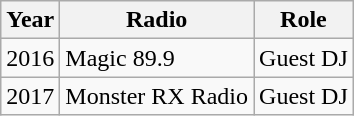<table class="wikitable">
<tr>
<th>Year</th>
<th>Radio</th>
<th>Role</th>
</tr>
<tr>
<td>2016</td>
<td>Magic 89.9</td>
<td>Guest DJ</td>
</tr>
<tr>
<td>2017</td>
<td>Monster RX Radio</td>
<td>Guest DJ</td>
</tr>
</table>
